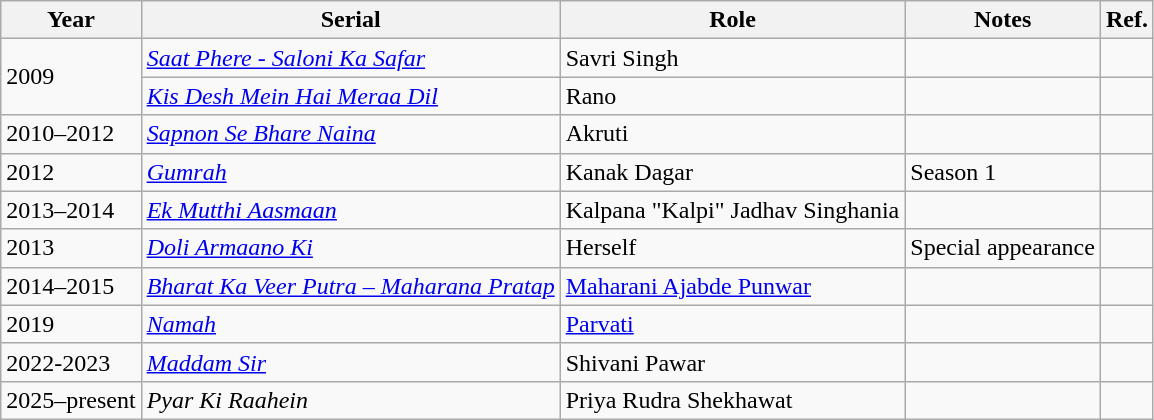<table class="wikitable sortable">
<tr>
<th>Year</th>
<th>Serial</th>
<th>Role</th>
<th>Notes</th>
<th>Ref.</th>
</tr>
<tr>
<td rowspan="2">2009</td>
<td><em><a href='#'>Saat Phere - Saloni Ka Safar</a></em></td>
<td>Savri Singh</td>
<td></td>
<td></td>
</tr>
<tr>
<td><em><a href='#'>Kis Desh Mein Hai Meraa Dil</a></em></td>
<td>Rano</td>
<td></td>
<td></td>
</tr>
<tr>
<td>2010–2012</td>
<td><em><a href='#'>Sapnon Se Bhare Naina</a></em></td>
<td>Akruti</td>
<td></td>
<td></td>
</tr>
<tr>
<td>2012</td>
<td><em><a href='#'>Gumrah</a></em></td>
<td>Kanak Dagar</td>
<td>Season 1</td>
<td></td>
</tr>
<tr>
<td>2013–2014</td>
<td><em><a href='#'>Ek Mutthi Aasmaan</a></em></td>
<td>Kalpana "Kalpi" Jadhav Singhania</td>
<td></td>
<td></td>
</tr>
<tr>
<td>2013</td>
<td><em><a href='#'>Doli Armaano Ki</a></em></td>
<td>Herself</td>
<td>Special appearance</td>
<td></td>
</tr>
<tr>
<td>2014–2015</td>
<td><em><a href='#'>Bharat Ka Veer Putra – Maharana Pratap</a></em></td>
<td><a href='#'>Maharani Ajabde Punwar</a></td>
<td></td>
<td></td>
</tr>
<tr>
<td>2019</td>
<td><em><a href='#'>Namah</a></em></td>
<td><a href='#'>Parvati</a></td>
<td></td>
<td></td>
</tr>
<tr>
<td>2022-2023</td>
<td><em><a href='#'>Maddam Sir</a></em></td>
<td>Shivani Pawar</td>
<td></td>
<td></td>
</tr>
<tr>
<td>2025–present</td>
<td><em>Pyar Ki Raahein</em></td>
<td>Priya Rudra Shekhawat</td>
<td></td>
<td></td>
</tr>
</table>
